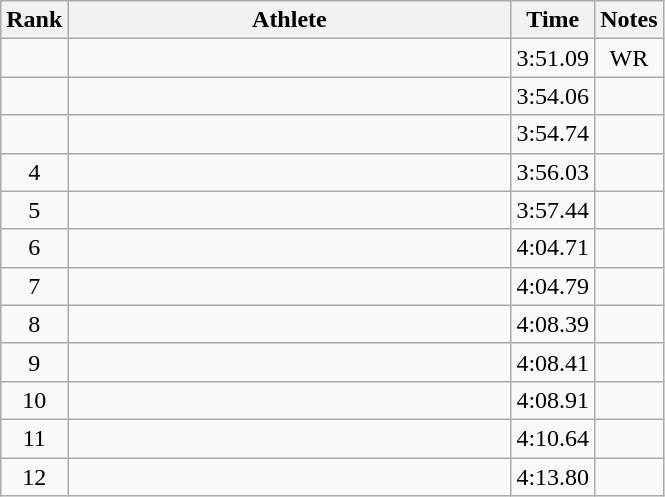<table class="wikitable" style="text-align:center">
<tr>
<th>Rank</th>
<th Style="width:18em">Athlete</th>
<th>Time</th>
<th>Notes</th>
</tr>
<tr>
<td></td>
<td style="text-align:left"></td>
<td>3:51.09</td>
<td>WR</td>
</tr>
<tr>
<td></td>
<td style="text-align:left"></td>
<td>3:54.06</td>
<td></td>
</tr>
<tr>
<td></td>
<td style="text-align:left"></td>
<td>3:54.74</td>
<td></td>
</tr>
<tr>
<td>4</td>
<td style="text-align:left"></td>
<td>3:56.03</td>
<td></td>
</tr>
<tr>
<td>5</td>
<td style="text-align:left"></td>
<td>3:57.44</td>
<td></td>
</tr>
<tr>
<td>6</td>
<td style="text-align:left"></td>
<td>4:04.71</td>
<td></td>
</tr>
<tr>
<td>7</td>
<td style="text-align:left"></td>
<td>4:04.79</td>
<td></td>
</tr>
<tr>
<td>8</td>
<td style="text-align:left"></td>
<td>4:08.39</td>
<td></td>
</tr>
<tr>
<td>9</td>
<td style="text-align:left"></td>
<td>4:08.41</td>
<td></td>
</tr>
<tr>
<td>10</td>
<td style="text-align:left"></td>
<td>4:08.91</td>
<td></td>
</tr>
<tr>
<td>11</td>
<td style="text-align:left"></td>
<td>4:10.64</td>
<td></td>
</tr>
<tr>
<td>12</td>
<td style="text-align:left"></td>
<td>4:13.80</td>
<td></td>
</tr>
</table>
